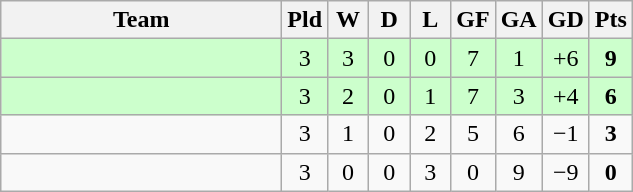<table class="wikitable" style="text-align:center;">
<tr>
<th width=180>Team</th>
<th width=20>Pld</th>
<th width=20>W</th>
<th width=20>D</th>
<th width=20>L</th>
<th width=20>GF</th>
<th width=20>GA</th>
<th width=20>GD</th>
<th width=20>Pts</th>
</tr>
<tr bgcolor=ccffcc>
<td align="left"></td>
<td>3</td>
<td>3</td>
<td>0</td>
<td>0</td>
<td>7</td>
<td>1</td>
<td>+6</td>
<td><strong>9</strong></td>
</tr>
<tr bgcolor=ccffcc>
<td align="left"><em></em></td>
<td>3</td>
<td>2</td>
<td>0</td>
<td>1</td>
<td>7</td>
<td>3</td>
<td>+4</td>
<td><strong>6</strong></td>
</tr>
<tr>
<td align="left"></td>
<td>3</td>
<td>1</td>
<td>0</td>
<td>2</td>
<td>5</td>
<td>6</td>
<td>−1</td>
<td><strong>3</strong></td>
</tr>
<tr>
<td align="left"></td>
<td>3</td>
<td>0</td>
<td>0</td>
<td>3</td>
<td>0</td>
<td>9</td>
<td>−9</td>
<td><strong>0</strong></td>
</tr>
</table>
